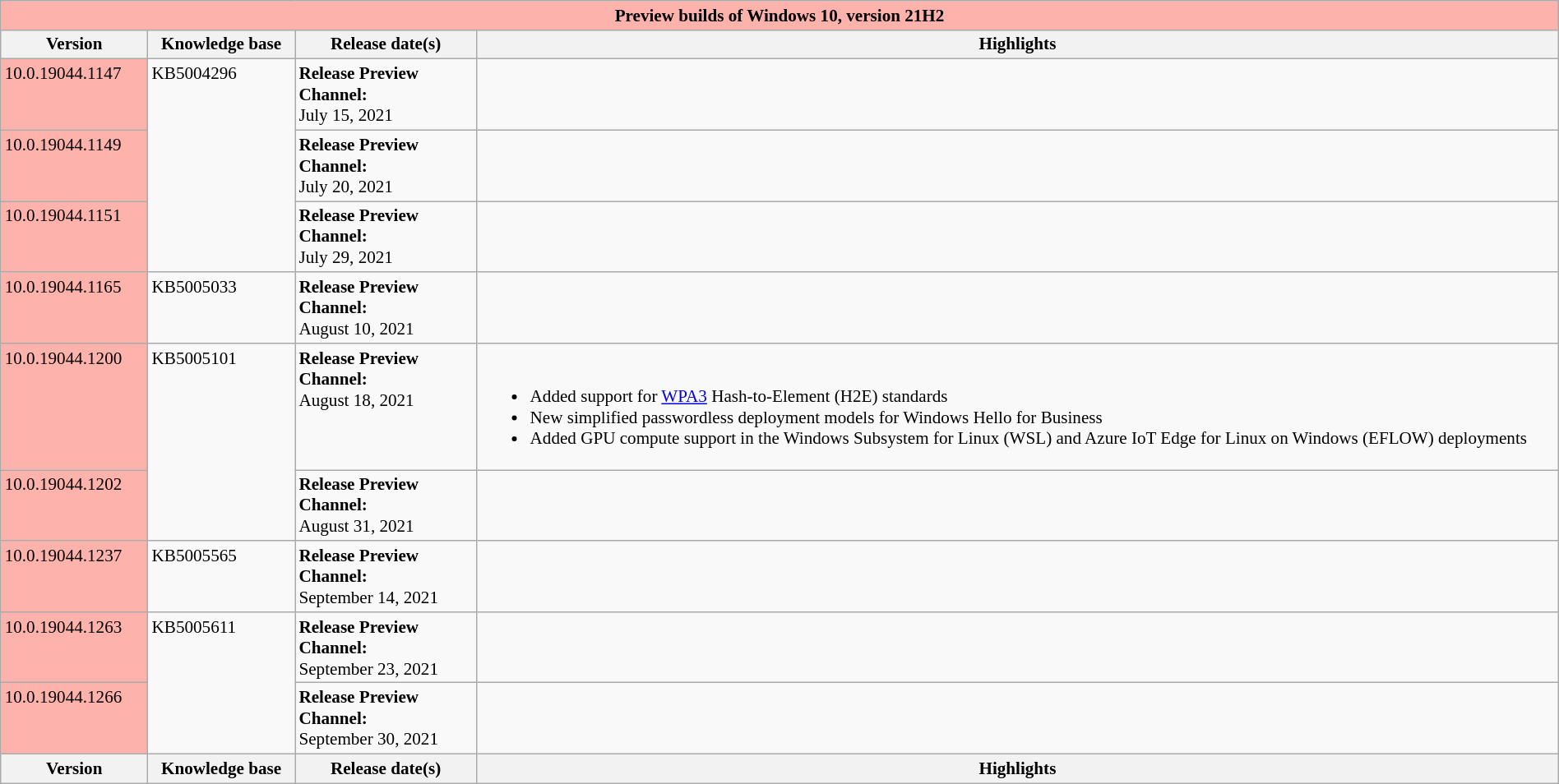<table class="wikitable mw-collapsible mw-collapsed" style=width:100%;font-size:88%>
<tr>
<th colspan=4 style=background:#fdb3ab;text-align:center>Preview builds of Windows 10, version 21H2</th>
</tr>
<tr>
<th scope=col style=width:8em;text-align:center>Version</th>
<th scope=col style=width:8em;text-align:center>Knowledge base</th>
<th scope=col style=width:10em;text-align:center>Release date(s)</th>
<th scope=col style=text-align:center>Highlights</th>
</tr>
<tr valign=top>
<td style=background:#fdb3ab>10.0.19044.1147<br></td>
<td rowspan=3>KB5004296</td>
<td><strong>Release Preview Channel:</strong><br>July 15, 2021</td>
<td></td>
</tr>
<tr valign=top>
<td style=background:#fdb3ab>10.0.19044.1149<br></td>
<td><strong>Release Preview Channel:</strong><br>July 20, 2021</td>
<td></td>
</tr>
<tr valign=top>
<td style=background:#fdb3ab>10.0.19044.1151<br></td>
<td><strong>Release Preview Channel:</strong><br>July 29, 2021</td>
<td></td>
</tr>
<tr valign=top>
<td style=background:#fdb3ab>10.0.19044.1165<br></td>
<td>KB5005033</td>
<td><strong>Release Preview Channel:</strong><br>August 10, 2021</td>
<td></td>
</tr>
<tr valign=top>
<td style=background:#fdb3ab>10.0.19044.1200<br></td>
<td rowspan=2>KB5005101</td>
<td><strong>Release Preview Channel:</strong><br>August 18, 2021</td>
<td><br><ul><li>Added support for <a href='#'>WPA3</a> Hash-to-Element (H2E) standards</li><li>New simplified passwordless deployment models for Windows Hello for Business</li><li>Added GPU compute support in the Windows Subsystem for Linux (WSL) and Azure IoT Edge for Linux on Windows (EFLOW) deployments</li></ul></td>
</tr>
<tr valign=top>
<td style=background:#fdb3ab>10.0.19044.1202<br></td>
<td><strong>Release Preview Channel:</strong><br>August 31, 2021</td>
<td></td>
</tr>
<tr valign=top>
<td style=background:#fdb3ab>10.0.19044.1237<br></td>
<td>KB5005565</td>
<td><strong>Release Preview Channel:</strong><br>September 14, 2021</td>
<td></td>
</tr>
<tr valign=top>
<td style=background:#fdb3ab>10.0.19044.1263<br></td>
<td rowspan=2>KB5005611</td>
<td><strong>Release Preview Channel:</strong><br>September 23, 2021</td>
<td></td>
</tr>
<tr valign=top>
<td style=background:#fdb3ab>10.0.19044.1266<br></td>
<td><strong>Release Preview Channel:</strong><br>September 30, 2021</td>
<td></td>
</tr>
<tr>
<th>Version</th>
<th>Knowledge base</th>
<th>Release date(s)</th>
<th>Highlights</th>
</tr>
</table>
